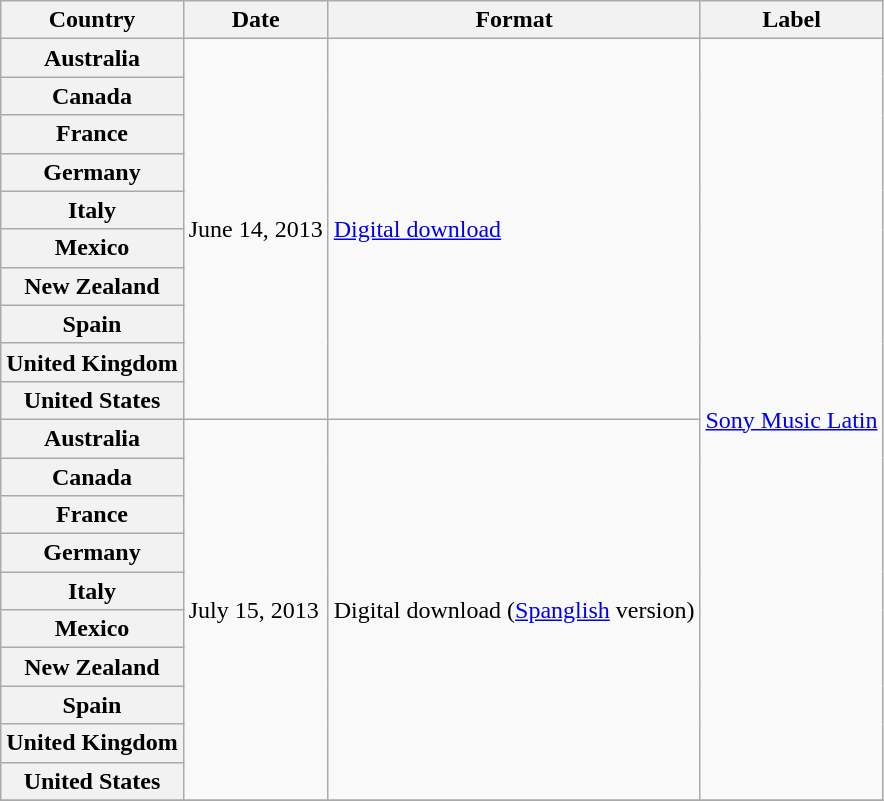<table class="wikitable plainrowheaders" border="1">
<tr>
<th scope="col">Country</th>
<th scope="col">Date</th>
<th scope="col">Format</th>
<th scope="col">Label</th>
</tr>
<tr>
<th scope="row">Australia</th>
<td rowspan="10">June 14, 2013</td>
<td rowspan="10"><a href='#'>Digital download</a></td>
<td rowspan="20"><a href='#'>Sony Music Latin</a></td>
</tr>
<tr>
<th scope="row">Canada</th>
</tr>
<tr>
<th scope="row">France</th>
</tr>
<tr>
<th scope="row">Germany</th>
</tr>
<tr>
<th scope="row">Italy</th>
</tr>
<tr>
<th scope="row">Mexico</th>
</tr>
<tr>
<th scope="row">New Zealand</th>
</tr>
<tr>
<th scope="row">Spain</th>
</tr>
<tr>
<th scope="row">United Kingdom</th>
</tr>
<tr>
<th scope="row">United States</th>
</tr>
<tr>
<th scope="row">Australia</th>
<td rowspan="10">July 15, 2013</td>
<td rowspan="10">Digital download (<a href='#'>Spanglish</a> version)</td>
</tr>
<tr>
<th scope="row">Canada</th>
</tr>
<tr>
<th scope="row">France</th>
</tr>
<tr>
<th scope="row">Germany</th>
</tr>
<tr>
<th scope="row">Italy</th>
</tr>
<tr>
<th scope="row">Mexico</th>
</tr>
<tr>
<th scope="row">New Zealand</th>
</tr>
<tr>
<th scope="row">Spain</th>
</tr>
<tr>
<th scope="row">United Kingdom</th>
</tr>
<tr>
<th scope="row">United States</th>
</tr>
<tr>
</tr>
</table>
